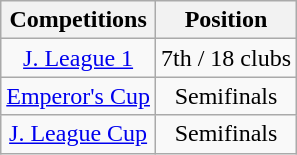<table class="wikitable" style="text-align:center;">
<tr>
<th>Competitions</th>
<th>Position</th>
</tr>
<tr>
<td><a href='#'>J. League 1</a></td>
<td>7th / 18 clubs</td>
</tr>
<tr>
<td><a href='#'>Emperor's Cup</a></td>
<td>Semifinals</td>
</tr>
<tr>
<td><a href='#'>J. League Cup</a></td>
<td>Semifinals</td>
</tr>
</table>
